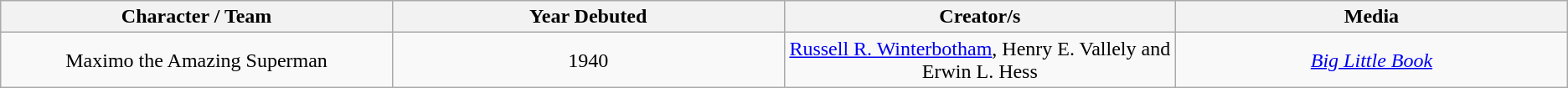<table class="wikitable" style="text-align:center">
<tr>
<th style="width:25%;">Character / Team</th>
<th style="width:25%;">Year Debuted</th>
<th style="width:25%;">Creator/s</th>
<th style="width:25%;">Media</th>
</tr>
<tr>
<td>Maximo the Amazing Superman</td>
<td>1940</td>
<td><a href='#'>Russell R. Winterbotham</a>, Henry E. Vallely and Erwin L. Hess</td>
<td><a href='#'><em>Big Little Book</em></a></td>
</tr>
</table>
